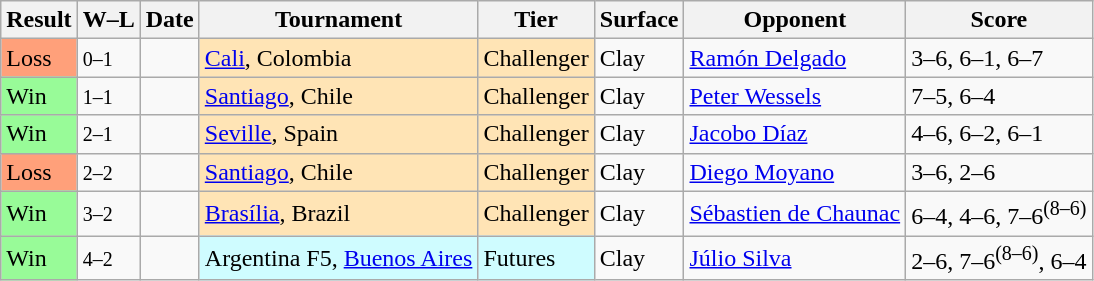<table class="sortable wikitable">
<tr>
<th>Result</th>
<th class="unsortable">W–L</th>
<th>Date</th>
<th>Tournament</th>
<th>Tier</th>
<th>Surface</th>
<th>Opponent</th>
<th class="unsortable">Score</th>
</tr>
<tr>
<td style="background:#ffa07a;">Loss</td>
<td><small>0–1</small></td>
<td></td>
<td style="background:moccasin;"><a href='#'>Cali</a>, Colombia</td>
<td style="background:moccasin;">Challenger</td>
<td>Clay</td>
<td> <a href='#'>Ramón Delgado</a></td>
<td>3–6, 6–1, 6–7</td>
</tr>
<tr>
<td style="background:#98fb98;">Win</td>
<td><small>1–1</small></td>
<td></td>
<td style="background:moccasin;"><a href='#'>Santiago</a>, Chile</td>
<td style="background:moccasin;">Challenger</td>
<td>Clay</td>
<td> <a href='#'>Peter Wessels</a></td>
<td>7–5, 6–4</td>
</tr>
<tr>
<td style="background:#98fb98;">Win</td>
<td><small>2–1</small></td>
<td></td>
<td style="background:moccasin;"><a href='#'>Seville</a>, Spain</td>
<td style="background:moccasin;">Challenger</td>
<td>Clay</td>
<td> <a href='#'>Jacobo Díaz</a></td>
<td>4–6, 6–2, 6–1</td>
</tr>
<tr>
<td style="background:#ffa07a;">Loss</td>
<td><small>2–2</small></td>
<td></td>
<td style="background:moccasin;"><a href='#'>Santiago</a>, Chile</td>
<td style="background:moccasin;">Challenger</td>
<td>Clay</td>
<td> <a href='#'>Diego Moyano</a></td>
<td>3–6, 2–6</td>
</tr>
<tr>
<td style="background:#98fb98;">Win</td>
<td><small>3–2</small></td>
<td></td>
<td style="background:moccasin;"><a href='#'>Brasília</a>, Brazil</td>
<td style="background:moccasin;">Challenger</td>
<td>Clay</td>
<td> <a href='#'>Sébastien de Chaunac</a></td>
<td>6–4, 4–6, 7–6<sup>(8–6)</sup></td>
</tr>
<tr>
<td style="background:#98fb98;">Win</td>
<td><small>4–2</small></td>
<td></td>
<td style="background:#cffcff;">Argentina F5, <a href='#'>Buenos Aires</a></td>
<td style="background:#cffcff;">Futures</td>
<td>Clay</td>
<td> <a href='#'>Júlio Silva</a></td>
<td>2–6, 7–6<sup>(8–6)</sup>, 6–4</td>
</tr>
</table>
